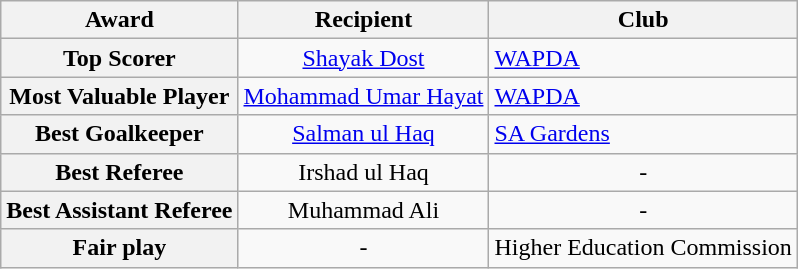<table class="wikitable" style="text-align:center">
<tr>
<th>Award</th>
<th>Recipient</th>
<th>Club</th>
</tr>
<tr>
<th>Top Scorer</th>
<td align="center"><a href='#'>Shayak Dost</a></td>
<td align="left"><a href='#'>WAPDA</a></td>
</tr>
<tr>
<th>Most Valuable Player</th>
<td align="center"><a href='#'>Mohammad Umar Hayat</a></td>
<td align="left"><a href='#'>WAPDA</a></td>
</tr>
<tr>
<th>Best Goalkeeper</th>
<td align="center"><a href='#'>Salman ul Haq</a></td>
<td align="left"><a href='#'>SA Gardens</a></td>
</tr>
<tr>
<th>Best Referee</th>
<td>Irshad ul Haq</td>
<td>-</td>
</tr>
<tr>
<th>Best Assistant Referee</th>
<td>Muhammad Ali</td>
<td>-</td>
</tr>
<tr>
<th>Fair play</th>
<td>-</td>
<td>Higher Education Commission</td>
</tr>
</table>
